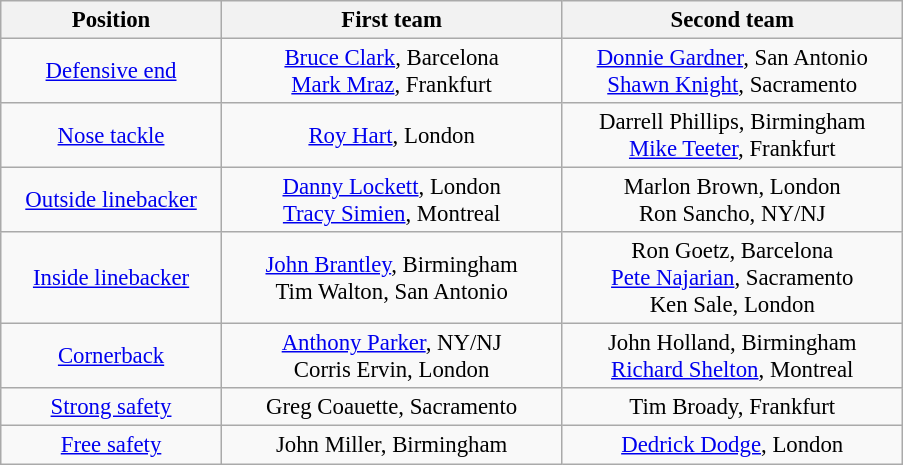<table class="wikitable" style="font-size:95%; text-align:center">
<tr>
<th width="140">Position</th>
<th width="220">First team</th>
<th width="220">Second team</th>
</tr>
<tr>
<td><a href='#'>Defensive end</a></td>
<td><a href='#'>Bruce Clark</a>, Barcelona<br><a href='#'>Mark Mraz</a>, Frankfurt</td>
<td><a href='#'>Donnie Gardner</a>, San Antonio<br><a href='#'>Shawn Knight</a>, Sacramento</td>
</tr>
<tr>
<td><a href='#'>Nose tackle</a></td>
<td><a href='#'>Roy Hart</a>, London</td>
<td>Darrell Phillips, Birmingham<br><a href='#'>Mike Teeter</a>, Frankfurt</td>
</tr>
<tr>
<td><a href='#'>Outside linebacker</a></td>
<td><a href='#'>Danny Lockett</a>, London<br><a href='#'>Tracy Simien</a>, Montreal</td>
<td>Marlon Brown, London<br>Ron Sancho, NY/NJ</td>
</tr>
<tr>
<td><a href='#'>Inside linebacker</a></td>
<td><a href='#'>John Brantley</a>, Birmingham<br>Tim Walton, San Antonio</td>
<td>Ron Goetz, Barcelona<br><a href='#'>Pete Najarian</a>, Sacramento<br>Ken Sale, London</td>
</tr>
<tr>
<td><a href='#'>Cornerback</a></td>
<td><a href='#'>Anthony Parker</a>, NY/NJ<br>Corris Ervin, London</td>
<td>John Holland, Birmingham<br><a href='#'>Richard Shelton</a>, Montreal</td>
</tr>
<tr>
<td><a href='#'>Strong safety</a></td>
<td>Greg Coauette, Sacramento</td>
<td>Tim Broady, Frankfurt</td>
</tr>
<tr>
<td><a href='#'>Free safety</a></td>
<td>John Miller, Birmingham</td>
<td><a href='#'>Dedrick Dodge</a>, London</td>
</tr>
</table>
